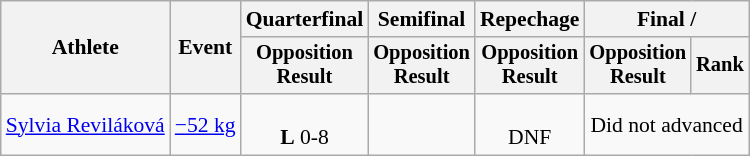<table class="wikitable" style="font-size:90%">
<tr>
<th rowspan="2">Athlete</th>
<th rowspan="2">Event</th>
<th>Quarterfinal</th>
<th>Semifinal</th>
<th>Repechage</th>
<th colspan=2>Final / </th>
</tr>
<tr style="font-size: 95%">
<th>Opposition<br>Result</th>
<th>Opposition<br>Result</th>
<th>Opposition<br>Result</th>
<th>Opposition<br>Result</th>
<th>Rank</th>
</tr>
<tr align=center>
<td align=left><a href='#'>Sylvia Reviláková</a></td>
<td align=left><a href='#'>−52 kg</a></td>
<td> <br><strong>L</strong> 0-8</td>
<td></td>
<td> <br>DNF</td>
<td colspan=2>Did not advanced</td>
</tr>
</table>
